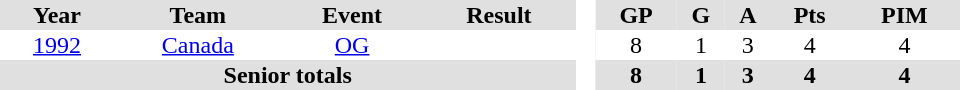<table border="0" cellpadding="1" cellspacing="0" style="text-align:center; width:40em">
<tr ALIGN="center" bgcolor="#e0e0e0">
<th>Year</th>
<th>Team</th>
<th>Event</th>
<th>Result</th>
<th rowspan="99" bgcolor="#ffffff"> </th>
<th>GP</th>
<th>G</th>
<th>A</th>
<th>Pts</th>
<th>PIM</th>
</tr>
<tr>
<td><a href='#'>1992</a></td>
<td><a href='#'>Canada</a></td>
<td><a href='#'>OG</a></td>
<td></td>
<td>8</td>
<td>1</td>
<td>3</td>
<td>4</td>
<td>4</td>
</tr>
<tr bgcolor="#e0e0e0">
<th colspan="4">Senior totals</th>
<th>8</th>
<th>1</th>
<th>3</th>
<th>4</th>
<th>4</th>
</tr>
</table>
